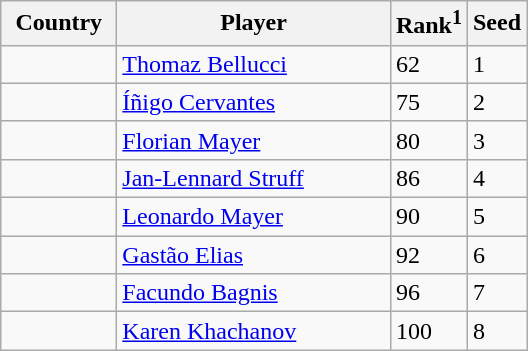<table class="sortable wikitable">
<tr>
<th width="70">Country</th>
<th width="175">Player</th>
<th>Rank<sup>1</sup></th>
<th>Seed</th>
</tr>
<tr>
<td></td>
<td><a href='#'>Thomaz Bellucci</a></td>
<td>62</td>
<td>1</td>
</tr>
<tr>
<td></td>
<td><a href='#'>Íñigo Cervantes</a></td>
<td>75</td>
<td>2</td>
</tr>
<tr>
<td></td>
<td><a href='#'>Florian Mayer</a></td>
<td>80</td>
<td>3</td>
</tr>
<tr>
<td></td>
<td><a href='#'>Jan-Lennard Struff</a></td>
<td>86</td>
<td>4</td>
</tr>
<tr>
<td></td>
<td><a href='#'>Leonardo Mayer</a></td>
<td>90</td>
<td>5</td>
</tr>
<tr>
<td></td>
<td><a href='#'>Gastão Elias</a></td>
<td>92</td>
<td>6</td>
</tr>
<tr>
<td></td>
<td><a href='#'>Facundo Bagnis</a></td>
<td>96</td>
<td>7</td>
</tr>
<tr>
<td></td>
<td><a href='#'>Karen Khachanov</a></td>
<td>100</td>
<td>8</td>
</tr>
</table>
